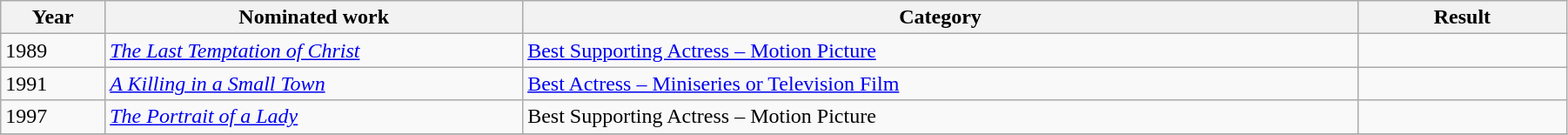<table width="95%" class="wikitable sortable">
<tr>
<th width="5%">Year</th>
<th width="20%">Nominated work</th>
<th width="40%">Category</th>
<th width="10%">Result</th>
</tr>
<tr>
<td>1989</td>
<td><em><a href='#'>The Last Temptation of Christ</a></em></td>
<td><a href='#'>Best Supporting Actress – Motion Picture</a></td>
<td></td>
</tr>
<tr>
<td>1991</td>
<td><em><a href='#'>A Killing in a Small Town</a></em></td>
<td><a href='#'>Best Actress – Miniseries or Television Film</a></td>
<td></td>
</tr>
<tr>
<td>1997</td>
<td><em><a href='#'>The Portrait of a Lady</a></em></td>
<td>Best Supporting Actress – Motion Picture</td>
<td></td>
</tr>
<tr>
</tr>
</table>
